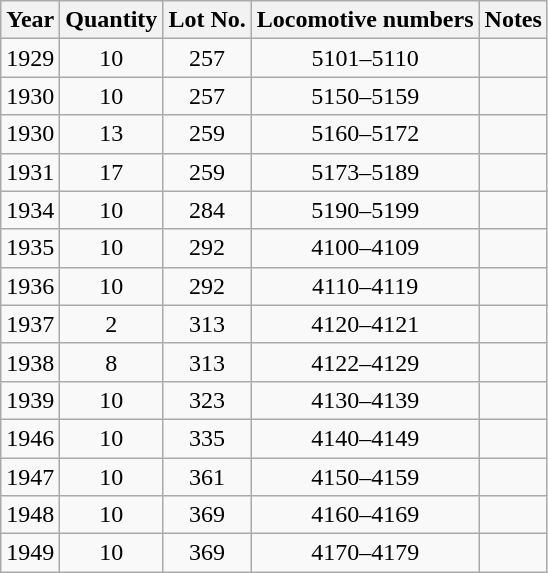<table class="wikitable sortable collapsible collapsed" style="text-align:center">
<tr>
<th>Year</th>
<th>Quantity</th>
<th>Lot No.</th>
<th>Locomotive numbers</th>
<th>Notes</th>
</tr>
<tr>
<td>1929</td>
<td>10</td>
<td>257</td>
<td>5101–5110</td>
<td align=left></td>
</tr>
<tr>
<td>1930</td>
<td>10</td>
<td>257</td>
<td>5150–5159</td>
<td align=left></td>
</tr>
<tr>
<td>1930</td>
<td>13</td>
<td>259</td>
<td>5160–5172</td>
<td align=left></td>
</tr>
<tr>
<td>1931</td>
<td>17</td>
<td>259</td>
<td>5173–5189</td>
<td align=left></td>
</tr>
<tr>
<td>1934</td>
<td>10</td>
<td>284</td>
<td>5190–5199</td>
<td align=left></td>
</tr>
<tr>
<td>1935</td>
<td>10</td>
<td>292</td>
<td>4100–4109</td>
<td align=left></td>
</tr>
<tr>
<td>1936</td>
<td>10</td>
<td>292</td>
<td>4110–4119</td>
<td align=left></td>
</tr>
<tr>
<td>1937</td>
<td>2</td>
<td>313</td>
<td>4120–4121</td>
<td align=left></td>
</tr>
<tr>
<td>1938</td>
<td>8</td>
<td>313</td>
<td>4122–4129</td>
<td align=left></td>
</tr>
<tr>
<td>1939</td>
<td>10</td>
<td>323</td>
<td>4130–4139</td>
<td align=left></td>
</tr>
<tr>
<td>1946</td>
<td>10</td>
<td>335</td>
<td>4140–4149</td>
<td align=left></td>
</tr>
<tr>
<td>1947</td>
<td>10</td>
<td>361</td>
<td>4150–4159</td>
<td align=left></td>
</tr>
<tr>
<td>1948</td>
<td>10</td>
<td>369</td>
<td>4160–4169</td>
<td align=left></td>
</tr>
<tr>
<td>1949</td>
<td>10</td>
<td>369</td>
<td>4170–4179</td>
<td align=left></td>
</tr>
</table>
